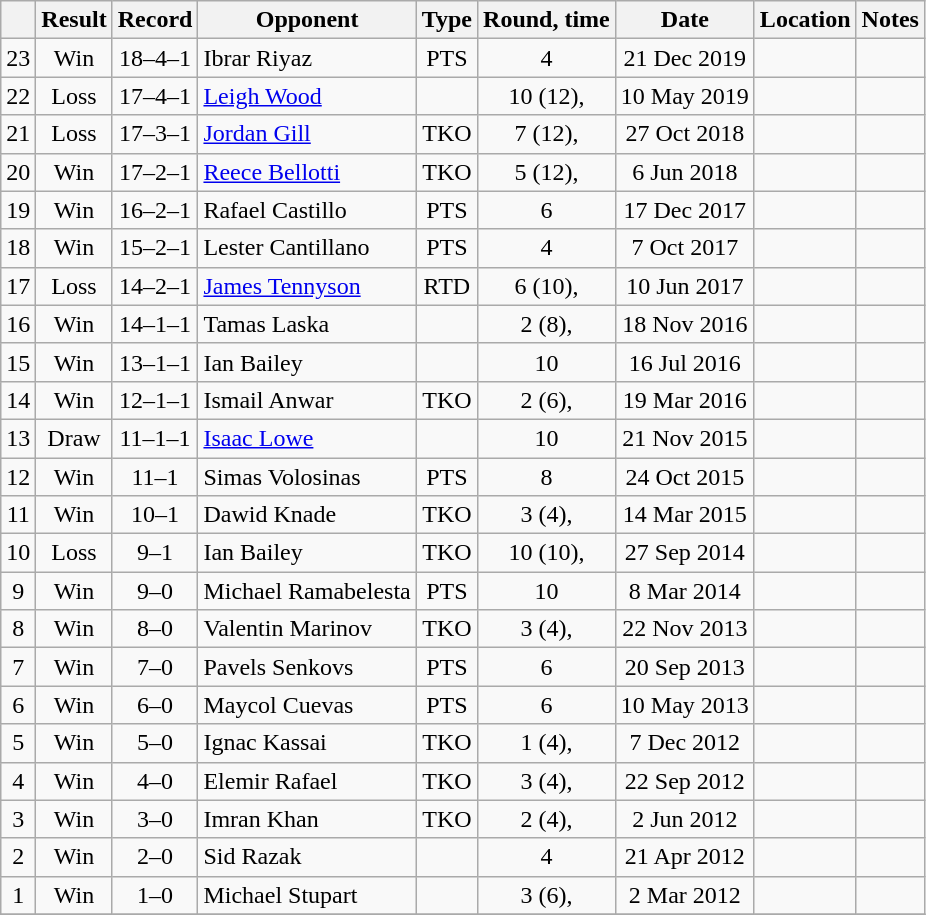<table class="wikitable" style="text-align:center">
<tr>
<th></th>
<th>Result</th>
<th>Record</th>
<th>Opponent</th>
<th>Type</th>
<th>Round, time</th>
<th>Date</th>
<th>Location</th>
<th>Notes</th>
</tr>
<tr>
<td>23</td>
<td>Win</td>
<td>18–4–1</td>
<td align=left>Ibrar Riyaz</td>
<td>PTS</td>
<td>4</td>
<td>21 Dec 2019</td>
<td align=left></td>
<td></td>
</tr>
<tr>
<td>22</td>
<td>Loss</td>
<td>17–4–1</td>
<td align=left><a href='#'>Leigh Wood</a></td>
<td></td>
<td>10 (12), </td>
<td>10 May 2019</td>
<td align=left></td>
<td align=left></td>
</tr>
<tr>
<td>21</td>
<td>Loss</td>
<td>17–3–1</td>
<td align=left><a href='#'>Jordan Gill</a></td>
<td>TKO</td>
<td>7 (12), </td>
<td>27 Oct 2018</td>
<td align=left></td>
<td align=left></td>
</tr>
<tr>
<td>20</td>
<td>Win</td>
<td>17–2–1</td>
<td align=left><a href='#'>Reece Bellotti</a></td>
<td>TKO</td>
<td>5 (12), </td>
<td>6 Jun 2018</td>
<td align=left></td>
<td align=left></td>
</tr>
<tr>
<td>19</td>
<td>Win</td>
<td>16–2–1</td>
<td align=left>Rafael Castillo</td>
<td>PTS</td>
<td>6</td>
<td>17 Dec 2017</td>
<td align=left></td>
<td></td>
</tr>
<tr>
<td>18</td>
<td>Win</td>
<td>15–2–1</td>
<td align=left>Lester Cantillano</td>
<td>PTS</td>
<td>4</td>
<td>7 Oct 2017</td>
<td align=left></td>
<td></td>
</tr>
<tr>
<td>17</td>
<td>Loss</td>
<td>14–2–1</td>
<td align=left><a href='#'>James Tennyson</a></td>
<td>RTD</td>
<td>6 (10), </td>
<td>10 Jun 2017</td>
<td align=left></td>
<td align=left></td>
</tr>
<tr>
<td>16</td>
<td>Win</td>
<td>14–1–1</td>
<td align=left>Tamas Laska</td>
<td></td>
<td>2 (8), </td>
<td>18 Nov 2016</td>
<td align=left></td>
<td></td>
</tr>
<tr>
<td>15</td>
<td>Win</td>
<td>13–1–1</td>
<td align=left>Ian Bailey</td>
<td></td>
<td>10</td>
<td>16 Jul 2016</td>
<td align=left></td>
<td align=left></td>
</tr>
<tr>
<td>14</td>
<td>Win</td>
<td>12–1–1</td>
<td align=left>Ismail Anwar</td>
<td>TKO</td>
<td>2 (6), </td>
<td>19 Mar 2016</td>
<td align=left></td>
<td></td>
</tr>
<tr>
<td>13</td>
<td>Draw</td>
<td>11–1–1</td>
<td align=left><a href='#'>Isaac Lowe</a></td>
<td></td>
<td>10</td>
<td>21 Nov 2015</td>
<td align=left></td>
<td align=left></td>
</tr>
<tr>
<td>12</td>
<td>Win</td>
<td>11–1</td>
<td align=left>Simas Volosinas</td>
<td>PTS</td>
<td>8</td>
<td>24 Oct 2015</td>
<td align=left></td>
<td></td>
</tr>
<tr>
<td>11</td>
<td>Win</td>
<td>10–1</td>
<td align=left>Dawid Knade</td>
<td>TKO</td>
<td>3 (4), </td>
<td>14 Mar 2015</td>
<td align=left></td>
<td></td>
</tr>
<tr>
<td>10</td>
<td>Loss</td>
<td>9–1</td>
<td align=left>Ian Bailey</td>
<td>TKO</td>
<td>10 (10), </td>
<td>27 Sep 2014</td>
<td align=left></td>
<td align=left></td>
</tr>
<tr>
<td>9</td>
<td>Win</td>
<td>9–0</td>
<td align=left>Michael Ramabelesta</td>
<td>PTS</td>
<td>10</td>
<td>8 Mar 2014</td>
<td align=left></td>
<td></td>
</tr>
<tr>
<td>8</td>
<td>Win</td>
<td>8–0</td>
<td align=left>Valentin Marinov</td>
<td>TKO</td>
<td>3 (4), </td>
<td>22 Nov 2013</td>
<td align=left></td>
<td></td>
</tr>
<tr>
<td>7</td>
<td>Win</td>
<td>7–0</td>
<td align=left>Pavels Senkovs</td>
<td>PTS</td>
<td>6</td>
<td>20 Sep 2013</td>
<td align=left></td>
<td></td>
</tr>
<tr>
<td>6</td>
<td>Win</td>
<td>6–0</td>
<td align=left>Maycol Cuevas</td>
<td>PTS</td>
<td>6</td>
<td>10 May 2013</td>
<td align=left></td>
<td></td>
</tr>
<tr>
<td>5</td>
<td>Win</td>
<td>5–0</td>
<td align=left>Ignac Kassai</td>
<td>TKO</td>
<td>1 (4), </td>
<td>7 Dec 2012</td>
<td align=left></td>
<td></td>
</tr>
<tr>
<td>4</td>
<td>Win</td>
<td>4–0</td>
<td align=left>Elemir Rafael</td>
<td>TKO</td>
<td>3 (4), </td>
<td>22 Sep 2012</td>
<td align=left></td>
<td></td>
</tr>
<tr>
<td>3</td>
<td>Win</td>
<td>3–0</td>
<td align=left>Imran Khan</td>
<td>TKO</td>
<td>2 (4), </td>
<td>2 Jun 2012</td>
<td align=left></td>
<td></td>
</tr>
<tr>
<td>2</td>
<td>Win</td>
<td>2–0</td>
<td align=left>Sid Razak</td>
<td></td>
<td>4</td>
<td>21 Apr 2012</td>
<td align=left></td>
<td></td>
</tr>
<tr>
<td>1</td>
<td>Win</td>
<td>1–0</td>
<td align=left>Michael Stupart</td>
<td></td>
<td>3 (6), </td>
<td>2 Mar 2012</td>
<td align=left></td>
<td></td>
</tr>
<tr>
</tr>
</table>
